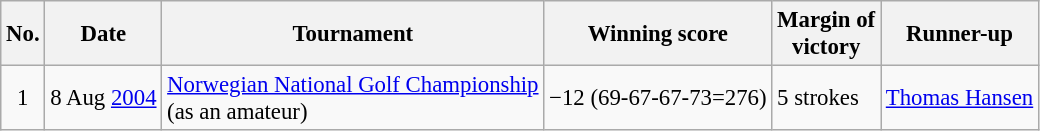<table class="wikitable" style="font-size:95%;">
<tr>
<th>No.</th>
<th>Date</th>
<th>Tournament</th>
<th>Winning score</th>
<th>Margin of<br>victory</th>
<th>Runner-up</th>
</tr>
<tr>
<td align=center>1</td>
<td align=right>8 Aug <a href='#'>2004</a></td>
<td><a href='#'>Norwegian National Golf Championship</a><br>(as an amateur)</td>
<td>−12 (69-67-67-73=276)</td>
<td>5 strokes</td>
<td> <a href='#'>Thomas Hansen</a></td>
</tr>
</table>
